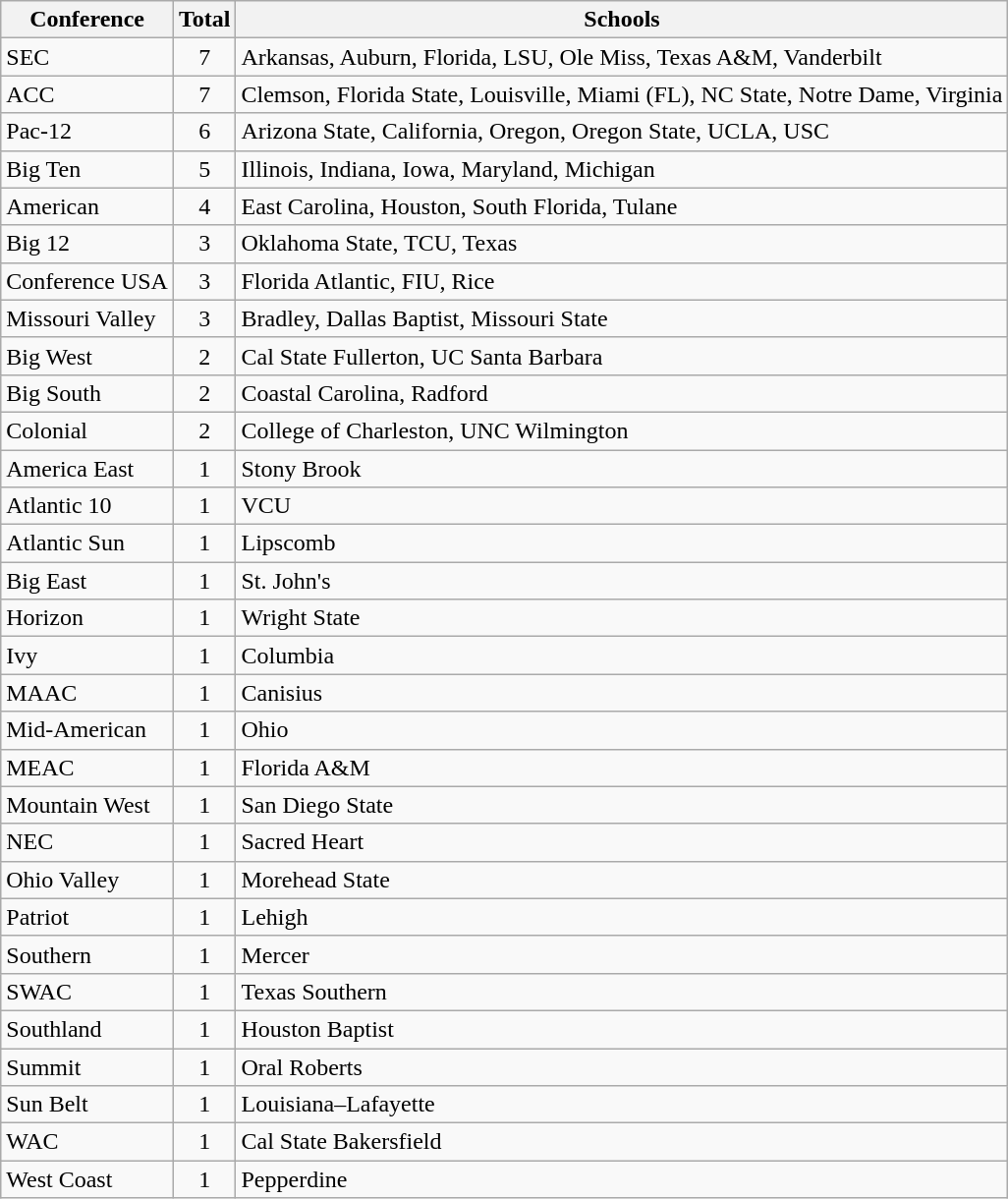<table class="wikitable sortable">
<tr>
<th>Conference</th>
<th>Total</th>
<th>Schools</th>
</tr>
<tr>
<td>SEC</td>
<td align=center>7</td>
<td>Arkansas, Auburn, Florida, LSU, Ole Miss, Texas A&M, Vanderbilt</td>
</tr>
<tr>
<td>ACC</td>
<td align=center>7</td>
<td>Clemson, Florida State, Louisville, Miami (FL), NC State, Notre Dame, Virginia</td>
</tr>
<tr>
<td>Pac-12</td>
<td align=center>6</td>
<td>Arizona State, California, Oregon, Oregon State, UCLA, USC</td>
</tr>
<tr>
<td>Big Ten</td>
<td align=center>5</td>
<td>Illinois, Indiana, Iowa, Maryland, Michigan</td>
</tr>
<tr>
<td>American</td>
<td align=center>4</td>
<td>East Carolina, Houston, South Florida, Tulane</td>
</tr>
<tr>
<td>Big 12</td>
<td align=center>3</td>
<td>Oklahoma State, TCU, Texas</td>
</tr>
<tr>
<td>Conference USA</td>
<td align=center>3</td>
<td>Florida Atlantic, FIU, Rice</td>
</tr>
<tr>
<td>Missouri Valley</td>
<td align=center>3</td>
<td>Bradley, Dallas Baptist, Missouri State</td>
</tr>
<tr>
<td>Big West</td>
<td align=center>2</td>
<td>Cal State Fullerton, UC Santa Barbara</td>
</tr>
<tr>
<td>Big South</td>
<td align=center>2</td>
<td>Coastal Carolina, Radford</td>
</tr>
<tr>
<td>Colonial</td>
<td align=center>2</td>
<td>College of Charleston, UNC Wilmington</td>
</tr>
<tr>
<td>America East</td>
<td align=center>1</td>
<td>Stony Brook</td>
</tr>
<tr>
<td>Atlantic 10</td>
<td align=center>1</td>
<td>VCU</td>
</tr>
<tr>
<td>Atlantic Sun</td>
<td align=center>1</td>
<td>Lipscomb</td>
</tr>
<tr>
<td>Big East</td>
<td align=center>1</td>
<td>St. John's</td>
</tr>
<tr>
<td>Horizon</td>
<td align=center>1</td>
<td>Wright State</td>
</tr>
<tr>
<td>Ivy</td>
<td align=center>1</td>
<td>Columbia</td>
</tr>
<tr>
<td>MAAC</td>
<td align=center>1</td>
<td>Canisius</td>
</tr>
<tr>
<td>Mid-American</td>
<td align=center>1</td>
<td>Ohio</td>
</tr>
<tr>
<td>MEAC</td>
<td align=center>1</td>
<td>Florida A&M</td>
</tr>
<tr>
<td>Mountain West</td>
<td align=center>1</td>
<td>San Diego State</td>
</tr>
<tr>
<td>NEC</td>
<td align=center>1</td>
<td>Sacred Heart</td>
</tr>
<tr>
<td>Ohio Valley</td>
<td align=center>1</td>
<td>Morehead State</td>
</tr>
<tr>
<td>Patriot</td>
<td align=center>1</td>
<td>Lehigh</td>
</tr>
<tr>
<td>Southern</td>
<td align=center>1</td>
<td>Mercer</td>
</tr>
<tr>
<td>SWAC</td>
<td align=center>1</td>
<td>Texas Southern</td>
</tr>
<tr>
<td>Southland</td>
<td align=center>1</td>
<td>Houston Baptist</td>
</tr>
<tr>
<td>Summit</td>
<td align=center>1</td>
<td>Oral Roberts</td>
</tr>
<tr>
<td>Sun Belt</td>
<td align=center>1</td>
<td>Louisiana–Lafayette</td>
</tr>
<tr>
<td>WAC</td>
<td align=center>1</td>
<td>Cal State Bakersfield</td>
</tr>
<tr>
<td>West Coast</td>
<td align=center>1</td>
<td>Pepperdine</td>
</tr>
</table>
